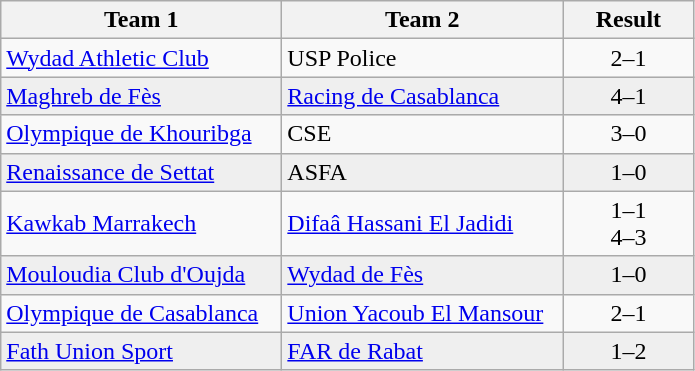<table class="wikitable">
<tr>
<th width="180">Team 1</th>
<th width="180">Team 2</th>
<th width="80">Result</th>
</tr>
<tr>
<td><a href='#'>Wydad Athletic Club</a></td>
<td>USP Police</td>
<td align="center">2–1</td>
</tr>
<tr style="background:#EFEFEF">
<td><a href='#'>Maghreb de Fès</a></td>
<td><a href='#'>Racing de Casablanca</a></td>
<td align="center">4–1</td>
</tr>
<tr>
<td><a href='#'>Olympique de Khouribga</a></td>
<td>CSE</td>
<td align="center">3–0</td>
</tr>
<tr style="background:#EFEFEF">
<td><a href='#'>Renaissance de Settat</a></td>
<td>ASFA</td>
<td align="center">1–0</td>
</tr>
<tr>
<td><a href='#'>Kawkab Marrakech</a></td>
<td><a href='#'>Difaâ Hassani El Jadidi</a></td>
<td align="center">1–1<br>4–3</td>
</tr>
<tr style="background:#EFEFEF">
<td><a href='#'>Mouloudia Club d'Oujda</a></td>
<td><a href='#'>Wydad de Fès</a></td>
<td align="center">1–0</td>
</tr>
<tr>
<td><a href='#'>Olympique de Casablanca</a></td>
<td><a href='#'>Union Yacoub El Mansour</a></td>
<td align="center">2–1</td>
</tr>
<tr style="background:#EFEFEF">
<td><a href='#'>Fath Union Sport</a></td>
<td><a href='#'>FAR de Rabat</a></td>
<td align="center">1–2</td>
</tr>
</table>
